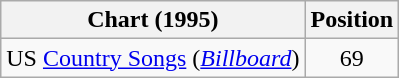<table class="wikitable sortable">
<tr>
<th scope="col">Chart (1995)</th>
<th scope="col">Position</th>
</tr>
<tr>
<td>US <a href='#'>Country Songs</a> (<em><a href='#'>Billboard</a></em>)</td>
<td align="center">69</td>
</tr>
</table>
